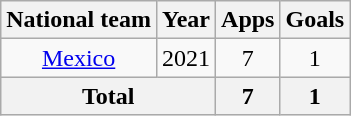<table class="wikitable" style="text-align: center;">
<tr>
<th>National team</th>
<th>Year</th>
<th>Apps</th>
<th>Goals</th>
</tr>
<tr>
<td rowspan="1" valign="center"><a href='#'>Mexico</a></td>
<td>2021</td>
<td>7</td>
<td>1</td>
</tr>
<tr>
<th colspan="2">Total</th>
<th>7</th>
<th>1</th>
</tr>
</table>
